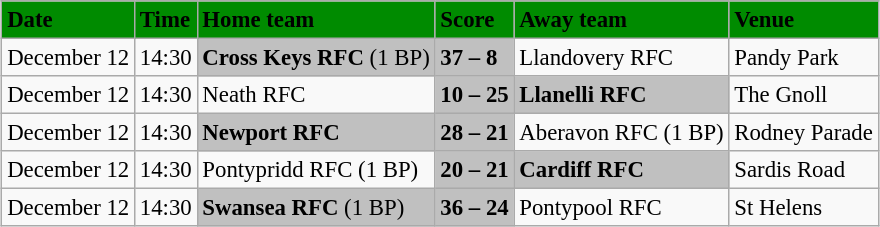<table class="wikitable" style="margin:0.5em auto; font-size:95%">
<tr bgcolor="#008B00">
<td><strong>Date</strong></td>
<td><strong>Time</strong></td>
<td><strong>Home team</strong></td>
<td><strong>Score</strong></td>
<td><strong>Away team</strong></td>
<td><strong>Venue</strong></td>
</tr>
<tr>
<td>December 12</td>
<td>14:30</td>
<td bgcolor="silver"><strong>Cross Keys RFC</strong> (1 BP)</td>
<td bgcolor="silver"><strong>37 – 8</strong></td>
<td>Llandovery RFC</td>
<td>Pandy Park</td>
</tr>
<tr>
<td>December 12</td>
<td>14:30</td>
<td>Neath RFC</td>
<td bgcolor="silver"><strong>10 – 25</strong></td>
<td bgcolor="silver"><strong>Llanelli RFC</strong></td>
<td>The Gnoll</td>
</tr>
<tr>
<td>December 12</td>
<td>14:30</td>
<td bgcolor="silver"><strong>Newport RFC</strong></td>
<td bgcolor="silver"><strong>28 – 21</strong></td>
<td>Aberavon RFC (1 BP)</td>
<td>Rodney Parade</td>
</tr>
<tr>
<td>December 12</td>
<td>14:30</td>
<td>Pontypridd RFC (1 BP)</td>
<td bgcolor="silver"><strong>20 – 21</strong></td>
<td bgcolor="silver"><strong>Cardiff RFC</strong></td>
<td>Sardis Road</td>
</tr>
<tr>
<td>December 12</td>
<td>14:30</td>
<td bgcolor="silver"><strong>Swansea RFC</strong> (1 BP)</td>
<td bgcolor="silver"><strong>36 – 24</strong></td>
<td>Pontypool RFC</td>
<td>St Helens</td>
</tr>
</table>
